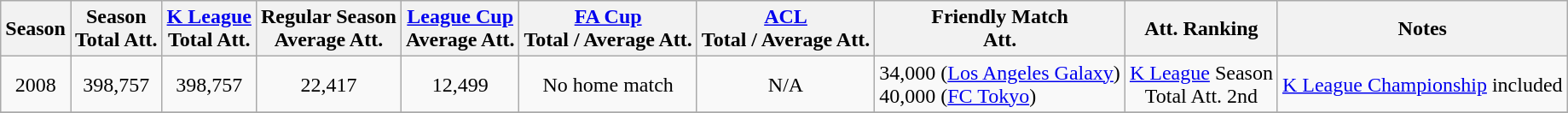<table class="wikitable" style="text-align:center">
<tr>
<th>Season</th>
<th>Season<br>Total Att.</th>
<th><a href='#'>K League</a><br>Total Att.</th>
<th>Regular Season<br>Average Att.</th>
<th><a href='#'>League Cup</a><br>Average Att.</th>
<th><a href='#'>FA Cup</a><br>Total / Average Att.</th>
<th><a href='#'>ACL</a><br>Total / Average Att.</th>
<th>Friendly Match<br> Att.</th>
<th>Att. Ranking</th>
<th>Notes</th>
</tr>
<tr>
<td>2008</td>
<td>398,757</td>
<td>398,757</td>
<td>22,417</td>
<td>12,499</td>
<td>No home match</td>
<td>N/A</td>
<td align=left>34,000 (<a href='#'>Los Angeles Galaxy</a>)<br>40,000 (<a href='#'>FC Tokyo</a>)</td>
<td><a href='#'>K League</a> Season<br>Total Att. 2nd</td>
<td align=left><a href='#'>K League Championship</a> included</td>
</tr>
<tr>
</tr>
</table>
